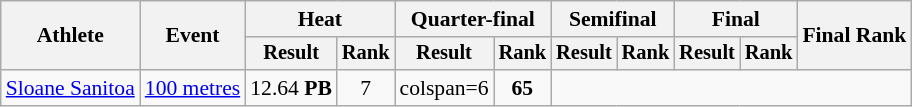<table class="wikitable" style="font-size:90%">
<tr>
<th rowspan="2">Athlete</th>
<th rowspan="2">Event</th>
<th colspan="2">Heat</th>
<th colspan="2">Quarter-final</th>
<th colspan="2">Semifinal</th>
<th colspan="2">Final</th>
<th colspan="2" rowspan="2">Final Rank</th>
</tr>
<tr style="font-size:95%">
<th>Result</th>
<th>Rank</th>
<th>Result</th>
<th>Rank</th>
<th>Result</th>
<th>Rank</th>
<th>Result</th>
<th>Rank</th>
</tr>
<tr align=center>
<td align=left><a href='#'>Sloane Sanitoa</a></td>
<td align=left><a href='#'>100 metres</a></td>
<td>12.64 <strong>PB</strong></td>
<td>7</td>
<td>colspan=6 </td>
<td><strong>65</strong></td>
</tr>
</table>
